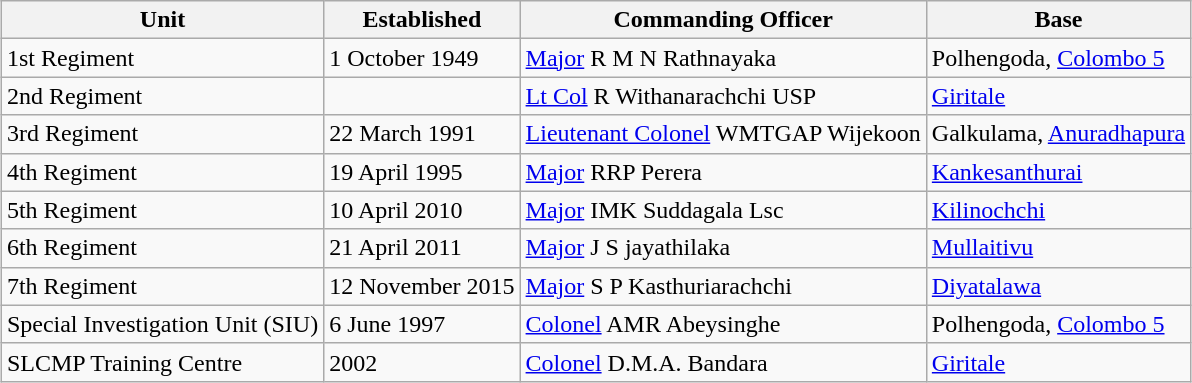<table class="wikitable" style="margin:1em auto;">
<tr>
<th>Unit</th>
<th>Established</th>
<th>Commanding Officer</th>
<th>Base</th>
</tr>
<tr>
<td>1st Regiment</td>
<td>1 October 1949</td>
<td><a href='#'>Major</a> R M N Rathnayaka</td>
<td>Polhengoda, <a href='#'>Colombo 5</a></td>
</tr>
<tr>
<td>2nd Regiment</td>
<td></td>
<td><a href='#'>Lt Col</a> R Withanarachchi USP</td>
<td><a href='#'>Giritale</a></td>
</tr>
<tr>
<td>3rd Regiment</td>
<td>22 March 1991</td>
<td><a href='#'>Lieutenant Colonel</a> WMTGAP Wijekoon</td>
<td>Galkulama, <a href='#'>Anuradhapura</a></td>
</tr>
<tr>
<td>4th Regiment</td>
<td>19 April 1995</td>
<td><a href='#'>Major</a> RRP Perera</td>
<td><a href='#'>Kankesanthurai</a></td>
</tr>
<tr>
<td>5th Regiment</td>
<td>10 April 2010</td>
<td><a href='#'>Major</a> IMK Suddagala Lsc</td>
<td><a href='#'>Kilinochchi</a></td>
</tr>
<tr>
<td>6th Regiment</td>
<td>21 April 2011</td>
<td><a href='#'>Major</a> J S jayathilaka</td>
<td><a href='#'>Mullaitivu</a></td>
</tr>
<tr>
<td>7th Regiment</td>
<td>12 November 2015</td>
<td><a href='#'>Major</a> S P Kasthuriarachchi</td>
<td><a href='#'>Diyatalawa</a></td>
</tr>
<tr>
<td>Special Investigation Unit (SIU)</td>
<td>6 June 1997</td>
<td><a href='#'>Colonel</a> AMR Abeysinghe</td>
<td>Polhengoda, <a href='#'>Colombo 5</a></td>
</tr>
<tr>
<td>SLCMP Training Centre</td>
<td>2002</td>
<td><a href='#'>Colonel</a> D.M.A. Bandara</td>
<td><a href='#'>Giritale</a></td>
</tr>
</table>
